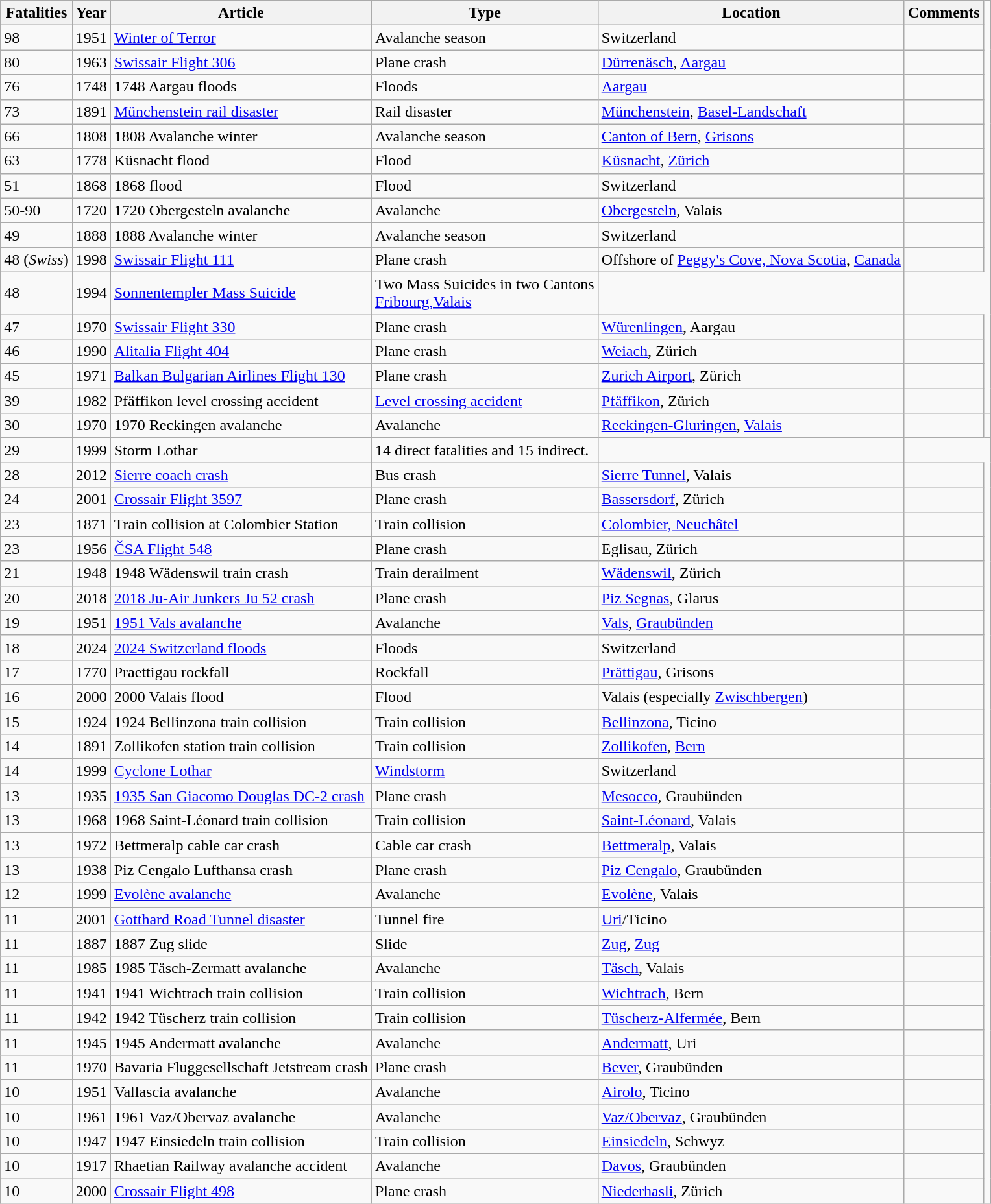<table class="wikitable sortable sticky-header" style=text-align:left" style="margin:1em auto;">
<tr>
<th data-sort-type="number">Fatalities</th>
<th>Year</th>
<th>Article</th>
<th>Type</th>
<th>Location</th>
<th>Comments</th>
</tr>
<tr>
<td>98</td>
<td>1951</td>
<td><a href='#'>Winter of Terror</a></td>
<td>Avalanche season</td>
<td>Switzerland</td>
<td></td>
</tr>
<tr>
<td>80</td>
<td>1963</td>
<td><a href='#'>Swissair Flight 306</a></td>
<td>Plane crash</td>
<td><a href='#'>Dürrenäsch</a>, <a href='#'>Aargau</a></td>
<td></td>
</tr>
<tr>
<td>76</td>
<td>1748</td>
<td>1748 Aargau floods</td>
<td>Floods</td>
<td><a href='#'>Aargau</a></td>
<td></td>
</tr>
<tr>
<td>73</td>
<td>1891</td>
<td><a href='#'>Münchenstein rail disaster</a></td>
<td>Rail disaster</td>
<td><a href='#'>Münchenstein</a>, <a href='#'>Basel-Landschaft</a></td>
<td></td>
</tr>
<tr>
<td>66</td>
<td>1808</td>
<td>1808 Avalanche winter</td>
<td>Avalanche season</td>
<td><a href='#'>Canton of Bern</a>, <a href='#'>Grisons</a></td>
<td></td>
</tr>
<tr>
<td>63</td>
<td>1778</td>
<td>Küsnacht flood</td>
<td>Flood</td>
<td><a href='#'>Küsnacht</a>, <a href='#'>Zürich</a></td>
<td></td>
</tr>
<tr>
<td>51</td>
<td>1868</td>
<td>1868 flood</td>
<td>Flood</td>
<td>Switzerland</td>
<td></td>
</tr>
<tr>
<td>50-90</td>
<td>1720</td>
<td>1720 Obergesteln avalanche</td>
<td>Avalanche</td>
<td><a href='#'>Obergesteln</a>, Valais</td>
<td></td>
</tr>
<tr>
<td>49</td>
<td>1888</td>
<td>1888 Avalanche winter</td>
<td>Avalanche season</td>
<td>Switzerland</td>
<td></td>
</tr>
<tr>
<td>48 (<em>Swiss</em>)</td>
<td>1998</td>
<td><a href='#'>Swissair Flight 111</a></td>
<td>Plane crash</td>
<td>Offshore of <a href='#'>Peggy's Cove, Nova Scotia</a>, <a href='#'>Canada</a></td>
<td></td>
</tr>
<tr>
<td>48</td>
<td>1994</td>
<td><a href='#'>Sonnentempler Mass Suicide</a></td>
<td>Two Mass Suicides in two Cantons<br><a href='#'>Fribourg,Valais</a></td>
<td></td>
</tr>
<tr>
<td>47</td>
<td>1970</td>
<td><a href='#'>Swissair Flight 330</a></td>
<td>Plane crash</td>
<td><a href='#'>Würenlingen</a>, Aargau</td>
<td></td>
</tr>
<tr>
<td>46</td>
<td>1990</td>
<td><a href='#'>Alitalia Flight 404</a></td>
<td>Plane crash</td>
<td><a href='#'>Weiach</a>, Zürich</td>
<td></td>
</tr>
<tr>
<td>45</td>
<td>1971</td>
<td><a href='#'>Balkan Bulgarian Airlines Flight 130</a></td>
<td>Plane crash</td>
<td><a href='#'>Zurich Airport</a>, Zürich</td>
<td></td>
</tr>
<tr>
<td>39</td>
<td>1982</td>
<td>Pfäffikon level crossing accident</td>
<td><a href='#'>Level crossing accident</a></td>
<td><a href='#'>Pfäffikon</a>, Zürich</td>
<td></td>
</tr>
<tr>
<td>30</td>
<td>1970</td>
<td>1970 Reckingen avalanche</td>
<td>Avalanche</td>
<td><a href='#'>Reckingen-Gluringen</a>, <a href='#'>Valais</a></td>
<td></td>
<td></td>
</tr>
<tr>
<td>29</td>
<td>1999</td>
<td>Storm Lothar</td>
<td>14 direct fatalities and 15 indirect.</td>
<td></td>
</tr>
<tr>
<td>28</td>
<td>2012</td>
<td><a href='#'>Sierre coach crash</a></td>
<td>Bus crash</td>
<td><a href='#'>Sierre Tunnel</a>, Valais</td>
<td></td>
</tr>
<tr>
<td>24</td>
<td>2001</td>
<td><a href='#'>Crossair Flight 3597</a></td>
<td>Plane crash</td>
<td><a href='#'>Bassersdorf</a>, Zürich</td>
<td></td>
</tr>
<tr>
<td>23</td>
<td>1871</td>
<td>Train collision at Colombier Station</td>
<td>Train collision</td>
<td><a href='#'>Colombier, Neuchâtel</a></td>
<td></td>
</tr>
<tr>
<td>23</td>
<td>1956</td>
<td><a href='#'>ČSA Flight 548</a></td>
<td>Plane crash</td>
<td>Eglisau, Zürich</td>
<td></td>
</tr>
<tr>
<td>21</td>
<td>1948</td>
<td>1948 Wädenswil train crash</td>
<td>Train derailment</td>
<td><a href='#'>Wädenswil</a>, Zürich</td>
<td></td>
</tr>
<tr>
<td>20</td>
<td>2018</td>
<td><a href='#'>2018 Ju-Air Junkers Ju 52 crash</a></td>
<td>Plane crash</td>
<td><a href='#'>Piz Segnas</a>, Glarus</td>
<td></td>
</tr>
<tr>
<td>19</td>
<td>1951</td>
<td><a href='#'>1951 Vals avalanche</a></td>
<td>Avalanche</td>
<td><a href='#'>Vals</a>, <a href='#'>Graubünden</a></td>
<td></td>
</tr>
<tr>
<td>18</td>
<td>2024</td>
<td><a href='#'>2024 Switzerland floods</a></td>
<td>Floods</td>
<td>Switzerland</td>
<td></td>
</tr>
<tr>
<td>17</td>
<td>1770</td>
<td>Praettigau rockfall</td>
<td>Rockfall</td>
<td><a href='#'>Prättigau</a>, Grisons</td>
<td></td>
</tr>
<tr>
<td>16</td>
<td>2000</td>
<td>2000 Valais flood</td>
<td>Flood</td>
<td>Valais (especially <a href='#'>Zwischbergen</a>)</td>
<td></td>
</tr>
<tr>
<td>15</td>
<td>1924</td>
<td>1924 Bellinzona train collision</td>
<td>Train collision</td>
<td><a href='#'>Bellinzona</a>, Ticino</td>
<td></td>
</tr>
<tr>
<td>14</td>
<td>1891</td>
<td>Zollikofen station train collision</td>
<td>Train collision</td>
<td><a href='#'>Zollikofen</a>, <a href='#'>Bern</a></td>
<td></td>
</tr>
<tr>
<td>14</td>
<td>1999</td>
<td><a href='#'>Cyclone Lothar</a></td>
<td><a href='#'>Windstorm</a></td>
<td>Switzerland</td>
<td></td>
</tr>
<tr>
<td>13</td>
<td>1935</td>
<td><a href='#'>1935 San Giacomo Douglas DC-2 crash</a></td>
<td>Plane crash</td>
<td><a href='#'>Mesocco</a>, Graubünden</td>
<td></td>
</tr>
<tr>
<td>13</td>
<td>1968</td>
<td>1968 Saint-Léonard train collision</td>
<td>Train collision</td>
<td><a href='#'>Saint-Léonard</a>, Valais</td>
<td></td>
</tr>
<tr>
<td>13</td>
<td>1972</td>
<td>Bettmeralp cable car crash</td>
<td>Cable car crash</td>
<td><a href='#'>Bettmeralp</a>, Valais</td>
<td></td>
</tr>
<tr>
<td>13</td>
<td>1938</td>
<td>Piz Cengalo Lufthansa crash</td>
<td>Plane crash</td>
<td><a href='#'>Piz Cengalo</a>, Graubünden</td>
<td></td>
</tr>
<tr>
<td>12</td>
<td>1999</td>
<td><a href='#'>Evolène avalanche</a></td>
<td>Avalanche</td>
<td><a href='#'>Evolène</a>, Valais</td>
<td></td>
</tr>
<tr>
<td>11</td>
<td>2001</td>
<td><a href='#'>Gotthard Road Tunnel disaster</a></td>
<td>Tunnel fire</td>
<td><a href='#'>Uri</a>/Ticino</td>
<td></td>
</tr>
<tr>
<td>11</td>
<td>1887</td>
<td>1887 Zug slide</td>
<td>Slide</td>
<td><a href='#'>Zug</a>, <a href='#'>Zug</a></td>
<td></td>
</tr>
<tr>
<td>11</td>
<td>1985</td>
<td>1985 Täsch-Zermatt avalanche</td>
<td>Avalanche</td>
<td><a href='#'>Täsch</a>, Valais</td>
<td></td>
</tr>
<tr>
<td>11</td>
<td>1941</td>
<td>1941 Wichtrach train collision</td>
<td>Train collision</td>
<td><a href='#'>Wichtrach</a>, Bern</td>
<td></td>
</tr>
<tr>
<td>11</td>
<td>1942</td>
<td>1942 Tüscherz train collision</td>
<td>Train collision</td>
<td><a href='#'>Tüscherz-Alfermée</a>, Bern</td>
<td></td>
</tr>
<tr>
<td>11</td>
<td>1945</td>
<td>1945 Andermatt avalanche</td>
<td>Avalanche</td>
<td><a href='#'>Andermatt</a>, Uri</td>
<td></td>
</tr>
<tr>
<td>11</td>
<td>1970</td>
<td>Bavaria Fluggesellschaft Jetstream crash</td>
<td>Plane crash</td>
<td><a href='#'>Bever</a>, Graubünden</td>
<td></td>
</tr>
<tr>
<td>10</td>
<td>1951</td>
<td>Vallascia avalanche</td>
<td>Avalanche</td>
<td><a href='#'>Airolo</a>, Ticino</td>
<td></td>
</tr>
<tr>
<td>10</td>
<td>1961</td>
<td>1961 Vaz/Obervaz avalanche</td>
<td>Avalanche</td>
<td><a href='#'>Vaz/Obervaz</a>, Graubünden</td>
<td></td>
</tr>
<tr>
<td>10</td>
<td>1947</td>
<td>1947 Einsiedeln train collision</td>
<td>Train collision</td>
<td><a href='#'>Einsiedeln</a>, Schwyz</td>
<td></td>
</tr>
<tr>
<td>10</td>
<td>1917</td>
<td>Rhaetian Railway avalanche accident</td>
<td>Avalanche</td>
<td><a href='#'>Davos</a>, Graubünden</td>
<td></td>
</tr>
<tr>
<td>10</td>
<td>2000</td>
<td><a href='#'>Crossair Flight 498</a></td>
<td>Plane crash</td>
<td><a href='#'>Niederhasli</a>, Zürich</td>
<td></td>
</tr>
</table>
